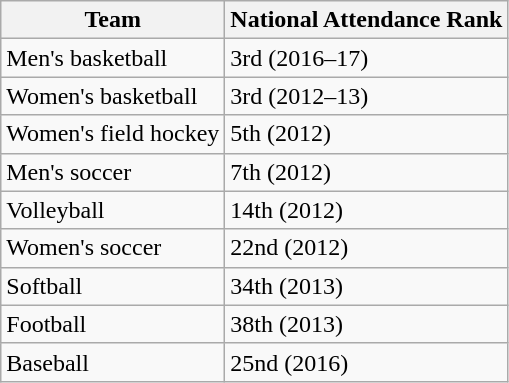<table class="wikitable">
<tr>
<th>Team</th>
<th>National Attendance Rank</th>
</tr>
<tr>
<td>Men's basketball</td>
<td>3rd (2016–17)</td>
</tr>
<tr>
<td>Women's basketball</td>
<td>3rd (2012–13)</td>
</tr>
<tr>
<td>Women's field hockey</td>
<td>5th (2012)</td>
</tr>
<tr>
<td>Men's soccer</td>
<td>7th (2012)</td>
</tr>
<tr>
<td>Volleyball</td>
<td>14th (2012)</td>
</tr>
<tr>
<td>Women's soccer</td>
<td>22nd (2012)</td>
</tr>
<tr>
<td>Softball</td>
<td>34th (2013)</td>
</tr>
<tr>
<td>Football</td>
<td>38th (2013)</td>
</tr>
<tr>
<td>Baseball</td>
<td>25nd (2016)</td>
</tr>
</table>
